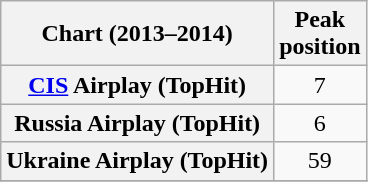<table class="wikitable plainrowheaders sortable" style="text-align:center">
<tr>
<th scope="col">Chart (2013–2014)</th>
<th scope="col">Peak<br>position</th>
</tr>
<tr>
<th scope="row"><a href='#'>CIS</a> Airplay (TopHit)</th>
<td>7</td>
</tr>
<tr>
<th scope="row">Russia Airplay (TopHit)</th>
<td>6</td>
</tr>
<tr>
<th scope="row">Ukraine Airplay (TopHit)</th>
<td>59</td>
</tr>
<tr>
</tr>
</table>
